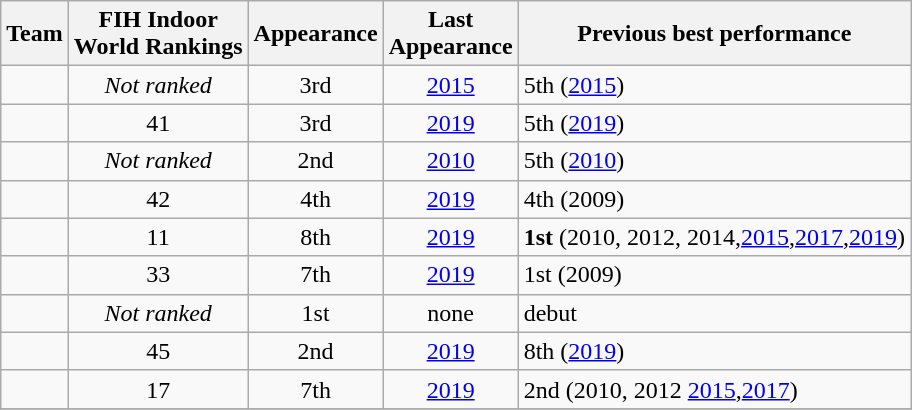<table class="wikitable sortable">
<tr>
<th>Team</th>
<th>FIH Indoor<br>World Rankings</th>
<th>Appearance</th>
<th>Last<br>Appearance</th>
<th>Previous best performance</th>
</tr>
<tr>
<td></td>
<td align=center><em>Not ranked</em></td>
<td align=center>3rd</td>
<td align=center><a href='#'>2015</a></td>
<td>5th (<a href='#'>2015</a>)</td>
</tr>
<tr>
<td></td>
<td align=center>41</td>
<td align=center>3rd</td>
<td align=center><a href='#'>2019</a></td>
<td>5th (<a href='#'>2019</a>)</td>
</tr>
<tr>
<td></td>
<td align=center><em>Not ranked</em></td>
<td align=center>2nd</td>
<td align=center><a href='#'>2010</a></td>
<td>5th (<a href='#'>2010</a>)</td>
</tr>
<tr>
<td></td>
<td align=center>42</td>
<td align=center>4th</td>
<td align=center><a href='#'>2019</a></td>
<td>4th (2009)</td>
</tr>
<tr>
<td></td>
<td align=center>11</td>
<td align=center>8th</td>
<td align=center><a href='#'>2019</a></td>
<td><strong>1st</strong> (2010, 2012, 2014,<a href='#'>2015</a>,<a href='#'>2017</a>,<a href='#'>2019</a>)</td>
</tr>
<tr>
<td></td>
<td align=center>33</td>
<td align=center>7th</td>
<td align=center><a href='#'>2019</a></td>
<td>1st (2009)</td>
</tr>
<tr>
<td></td>
<td align=center><em>Not ranked</em></td>
<td align=center>1st</td>
<td align=center>none</td>
<td>debut</td>
</tr>
<tr>
<td></td>
<td align=center>45</td>
<td align=center>2nd</td>
<td align=center><a href='#'>2019</a></td>
<td>8th (<a href='#'>2019</a>)</td>
</tr>
<tr>
<td></td>
<td align=center>17</td>
<td align=center>7th</td>
<td align=center><a href='#'>2019</a></td>
<td>2nd (2010, 2012 <a href='#'>2015</a>,<a href='#'>2017</a>)</td>
</tr>
<tr>
</tr>
</table>
